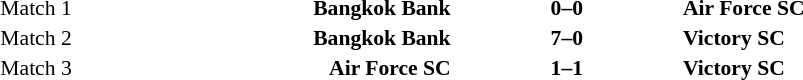<table width=100% cellspacing=1>
<tr>
<th width=10%></th>
<th width=20%></th>
<th width=12%></th>
<th width=20%></th>
<th></th>
</tr>
<tr style=font-size:90%>
<td align=right>Match 1</td>
<td align=right><strong>Bangkok Bank</strong></td>
<td align=center><strong>0–0</strong></td>
<td><strong>Air Force SC</strong></td>
</tr>
<tr style=font-size:90%>
<td align=right>Match 2</td>
<td align=right><strong>Bangkok Bank</strong></td>
<td align=center><strong>7–0</strong></td>
<td><strong>Victory SC</strong></td>
</tr>
<tr style=font-size:90%>
<td align=right>Match 3</td>
<td align=right><strong>Air Force SC</strong></td>
<td align=center><strong>1–1</strong></td>
<td><strong>Victory SC</strong></td>
</tr>
</table>
